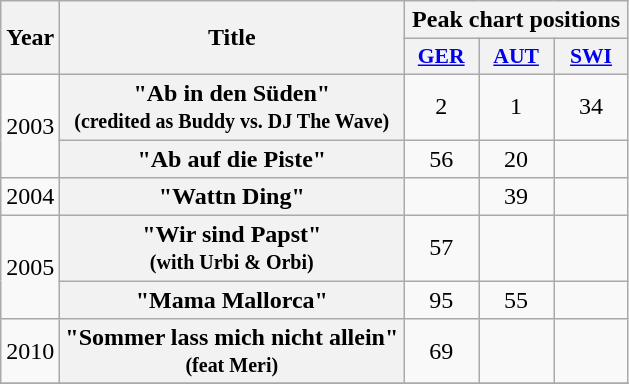<table class="wikitable plainrowheaders" style="text-align:center;" border="1">
<tr>
<th scope="col" rowspan="2">Year</th>
<th scope="col" rowspan="2">Title</th>
<th scope="col" colspan="3">Peak chart positions</th>
</tr>
<tr>
<th scope="col" style="width:3em;font-size:90%;"><a href='#'>GER</a></th>
<th scope="col" style="width:3em;font-size:90%;"><a href='#'>AUT</a><br></th>
<th scope="col" style="width:3em;font-size:90%;"><a href='#'>SWI</a><br></th>
</tr>
<tr>
<td rowspan=2>2003</td>
<th scope="row">"Ab in den Süden" <br><small>(credited as Buddy vs. DJ The Wave)</small></th>
<td align="center">2</td>
<td align="center">1</td>
<td align="center">34</td>
</tr>
<tr>
<th scope="row">"Ab auf die Piste"</th>
<td align="center">56</td>
<td align="center">20</td>
<td align="center"></td>
</tr>
<tr>
<td>2004</td>
<th scope="row">"Wattn Ding"</th>
<td align="center"></td>
<td align="center">39</td>
<td align="center"></td>
</tr>
<tr>
<td rowspan=2>2005</td>
<th scope="row">"Wir sind Papst" <br><small>(with Urbi & Orbi)</small></th>
<td align="center">57</td>
<td align="center"></td>
<td align="center"></td>
</tr>
<tr>
<th scope="row">"Mama Mallorca"</th>
<td align="center">95</td>
<td align="center">55</td>
<td align="center"></td>
</tr>
<tr>
<td rowspan=1>2010</td>
<th scope="row">"Sommer lass mich nicht allein" <br><small>(feat Meri)</small></th>
<td align="center">69</td>
<td align="center"></td>
<td align="center"></td>
</tr>
<tr>
</tr>
</table>
